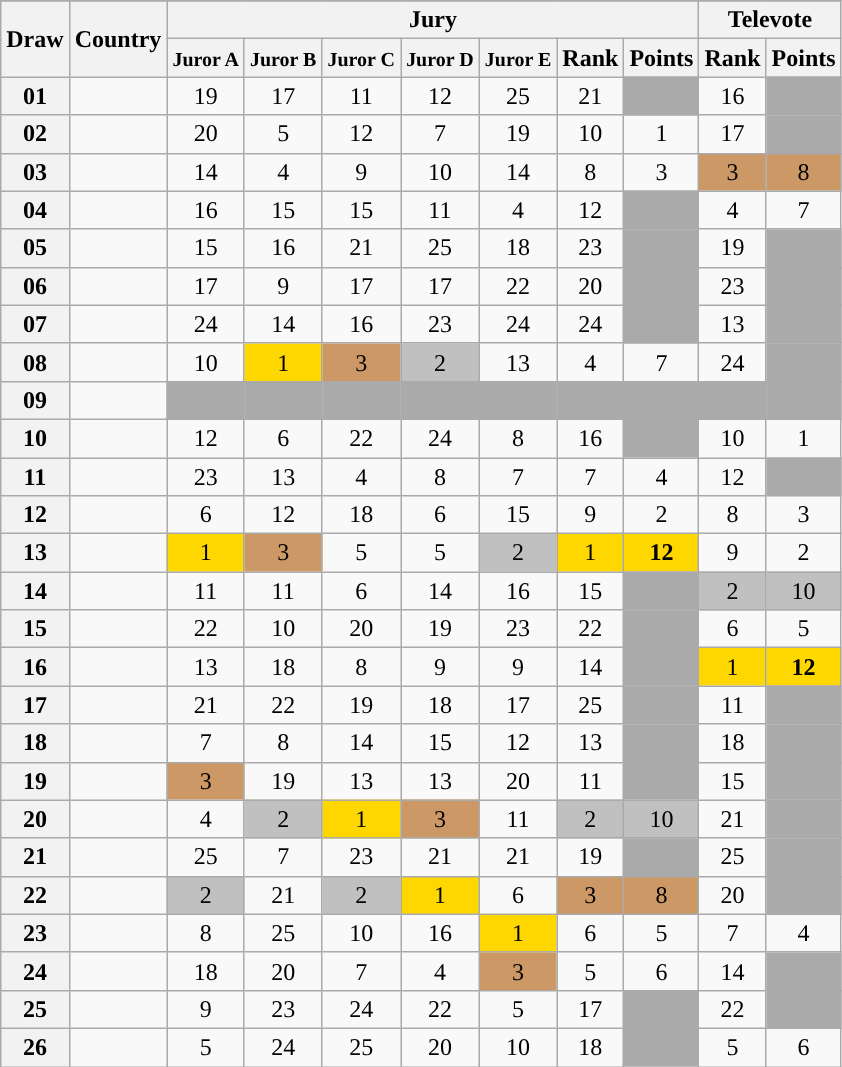<table class="sortable wikitable collapsible plainrowheaders" style="text-align:center;">
<tr>
</tr>
<tr>
<th scope="col" rowspan="2">Draw</th>
<th scope="col" rowspan="2">Country</th>
<th scope="col" colspan="7">Jury</th>
<th scope="col" colspan="2">Televote</th>
</tr>
<tr>
<th scope="col"><small>Juror A</small></th>
<th scope="col"><small>Juror B</small></th>
<th scope="col"><small>Juror C</small></th>
<th scope="col"><small>Juror D</small></th>
<th scope="col"><small>Juror E</small></th>
<th scope="col">Rank</th>
<th scope="col" class="unsortable">Points</th>
<th scope="col">Rank</th>
<th scope="col" class="unsortable">Points</th>
</tr>
<tr>
<th scope="row" style="text-align:center;">01</th>
<td style="text-align:left;"></td>
<td>19</td>
<td>17</td>
<td>11</td>
<td>12</td>
<td>25</td>
<td>21</td>
<td style="background:#AAAAAA;"></td>
<td>16</td>
<td style="background:#AAAAAA;"></td>
</tr>
<tr>
<th scope="row" style="text-align:center;">02</th>
<td style="text-align:left;"></td>
<td>20</td>
<td>5</td>
<td>12</td>
<td>7</td>
<td>19</td>
<td>10</td>
<td>1</td>
<td>17</td>
<td style="background:#AAAAAA;"></td>
</tr>
<tr>
<th scope="row" style="text-align:center;">03</th>
<td style="text-align:left;"></td>
<td>14</td>
<td>4</td>
<td>9</td>
<td>10</td>
<td>14</td>
<td>8</td>
<td>3</td>
<td style="background:#CC9966;">3</td>
<td style="background:#CC9966;">8</td>
</tr>
<tr>
<th scope="row" style="text-align:center;">04</th>
<td style="text-align:left;"></td>
<td>16</td>
<td>15</td>
<td>15</td>
<td>11</td>
<td>4</td>
<td>12</td>
<td style="background:#AAAAAA;"></td>
<td>4</td>
<td>7</td>
</tr>
<tr>
<th scope="row" style="text-align:center;">05</th>
<td style="text-align:left;"></td>
<td>15</td>
<td>16</td>
<td>21</td>
<td>25</td>
<td>18</td>
<td>23</td>
<td style="background:#AAAAAA;"></td>
<td>19</td>
<td style="background:#AAAAAA;"></td>
</tr>
<tr>
<th scope="row" style="text-align:center;">06</th>
<td style="text-align:left;"></td>
<td>17</td>
<td>9</td>
<td>17</td>
<td>17</td>
<td>22</td>
<td>20</td>
<td style="background:#AAAAAA;"></td>
<td>23</td>
<td style="background:#AAAAAA;"></td>
</tr>
<tr>
<th scope="row" style="text-align:center;">07</th>
<td style="text-align:left;"></td>
<td>24</td>
<td>14</td>
<td>16</td>
<td>23</td>
<td>24</td>
<td>24</td>
<td style="background:#AAAAAA;"></td>
<td>13</td>
<td style="background:#AAAAAA;"></td>
</tr>
<tr>
<th scope="row" style="text-align:center;">08</th>
<td style="text-align:left;"></td>
<td>10</td>
<td style="background:gold;">1</td>
<td style="background:#CC9966;">3</td>
<td style="background:silver;">2</td>
<td>13</td>
<td>4</td>
<td>7</td>
<td>24</td>
<td style="background:#AAAAAA;"></td>
</tr>
<tr class=sortbottom>
<th scope="row" style="text-align:center;">09</th>
<td style="text-align:left;"></td>
<td style="background:#AAAAAA;"></td>
<td style="background:#AAAAAA;"></td>
<td style="background:#AAAAAA;"></td>
<td style="background:#AAAAAA;"></td>
<td style="background:#AAAAAA;"></td>
<td style="background:#AAAAAA;"></td>
<td style="background:#AAAAAA;"></td>
<td style="background:#AAAAAA;"></td>
<td style="background:#AAAAAA;"></td>
</tr>
<tr>
<th scope="row" style="text-align:center;">10</th>
<td style="text-align:left;"></td>
<td>12</td>
<td>6</td>
<td>22</td>
<td>24</td>
<td>8</td>
<td>16</td>
<td style="background:#AAAAAA;"></td>
<td>10</td>
<td>1</td>
</tr>
<tr>
<th scope="row" style="text-align:center;">11</th>
<td style="text-align:left;"></td>
<td>23</td>
<td>13</td>
<td>4</td>
<td>8</td>
<td>7</td>
<td>7</td>
<td>4</td>
<td>12</td>
<td style="background:#AAAAAA;"></td>
</tr>
<tr>
<th scope="row" style="text-align:center;">12</th>
<td style="text-align:left;"></td>
<td>6</td>
<td>12</td>
<td>18</td>
<td>6</td>
<td>15</td>
<td>9</td>
<td>2</td>
<td>8</td>
<td>3</td>
</tr>
<tr>
<th scope="row" style="text-align:center;">13</th>
<td style="text-align:left;"></td>
<td style="background:gold;">1</td>
<td style="background:#CC9966;">3</td>
<td>5</td>
<td>5</td>
<td style="background:silver;">2</td>
<td style="background:gold;">1</td>
<td style="background:gold;"><strong>12</strong></td>
<td>9</td>
<td>2</td>
</tr>
<tr>
<th scope="row" style="text-align:center;">14</th>
<td style="text-align:left;"></td>
<td>11</td>
<td>11</td>
<td>6</td>
<td>14</td>
<td>16</td>
<td>15</td>
<td style="background:#AAAAAA;"></td>
<td style="background:silver;">2</td>
<td style="background:silver;">10</td>
</tr>
<tr>
<th scope="row" style="text-align:center;">15</th>
<td style="text-align:left;"></td>
<td>22</td>
<td>10</td>
<td>20</td>
<td>19</td>
<td>23</td>
<td>22</td>
<td style="background:#AAAAAA;"></td>
<td>6</td>
<td>5</td>
</tr>
<tr>
<th scope="row" style="text-align:center;">16</th>
<td style="text-align:left;"></td>
<td>13</td>
<td>18</td>
<td>8</td>
<td>9</td>
<td>9</td>
<td>14</td>
<td style="background:#AAAAAA;"></td>
<td style="background:gold;">1</td>
<td style="background:gold;"><strong>12</strong></td>
</tr>
<tr>
<th scope="row" style="text-align:center;">17</th>
<td style="text-align:left;"></td>
<td>21</td>
<td>22</td>
<td>19</td>
<td>18</td>
<td>17</td>
<td>25</td>
<td style="background:#AAAAAA;"></td>
<td>11</td>
<td style="background:#AAAAAA;"></td>
</tr>
<tr>
<th scope="row" style="text-align:center;">18</th>
<td style="text-align:left;"></td>
<td>7</td>
<td>8</td>
<td>14</td>
<td>15</td>
<td>12</td>
<td>13</td>
<td style="background:#AAAAAA;"></td>
<td>18</td>
<td style="background:#AAAAAA;"></td>
</tr>
<tr>
<th scope="row" style="text-align:center;">19</th>
<td style="text-align:left;"></td>
<td style="background:#CC9966;">3</td>
<td>19</td>
<td>13</td>
<td>13</td>
<td>20</td>
<td>11</td>
<td style="background:#AAAAAA;"></td>
<td>15</td>
<td style="background:#AAAAAA;"></td>
</tr>
<tr>
<th scope="row" style="text-align:center;">20</th>
<td style="text-align:left;"></td>
<td>4</td>
<td style="background:silver;">2</td>
<td style="background:gold;">1</td>
<td style="background:#CC9966;">3</td>
<td>11</td>
<td style="background:silver;">2</td>
<td style="background:silver;">10</td>
<td>21</td>
<td style="background:#AAAAAA;"></td>
</tr>
<tr>
<th scope="row" style="text-align:center;">21</th>
<td style="text-align:left;"></td>
<td>25</td>
<td>7</td>
<td>23</td>
<td>21</td>
<td>21</td>
<td>19</td>
<td style="background:#AAAAAA;"></td>
<td>25</td>
<td style="background:#AAAAAA;"></td>
</tr>
<tr>
<th scope="row" style="text-align:center;">22</th>
<td style="text-align:left;"></td>
<td style="background:silver;">2</td>
<td>21</td>
<td style="background:silver;">2</td>
<td style="background:gold;">1</td>
<td>6</td>
<td style="background:#CC9966;">3</td>
<td style="background:#CC9966;">8</td>
<td>20</td>
<td style="background:#AAAAAA;"></td>
</tr>
<tr>
<th scope="row" style="text-align:center;">23</th>
<td style="text-align:left;"></td>
<td>8</td>
<td>25</td>
<td>10</td>
<td>16</td>
<td style="background:gold;">1</td>
<td>6</td>
<td>5</td>
<td>7</td>
<td>4</td>
</tr>
<tr>
<th scope="row" style="text-align:center;">24</th>
<td style="text-align:left;"></td>
<td>18</td>
<td>20</td>
<td>7</td>
<td>4</td>
<td style="background:#CC9966;">3</td>
<td>5</td>
<td>6</td>
<td>14</td>
<td style="background:#AAAAAA;"></td>
</tr>
<tr>
<th scope="row" style="text-align:center;">25</th>
<td style="text-align:left;"></td>
<td>9</td>
<td>23</td>
<td>24</td>
<td>22</td>
<td>5</td>
<td>17</td>
<td style="background:#AAAAAA;"></td>
<td>22</td>
<td style="background:#AAAAAA;"></td>
</tr>
<tr>
<th scope="row" style="text-align:center;">26</th>
<td style="text-align:left;"></td>
<td>5</td>
<td>24</td>
<td>25</td>
<td>20</td>
<td>10</td>
<td>18</td>
<td style="background:#AAAAAA;"></td>
<td>5</td>
<td>6</td>
</tr>
</table>
